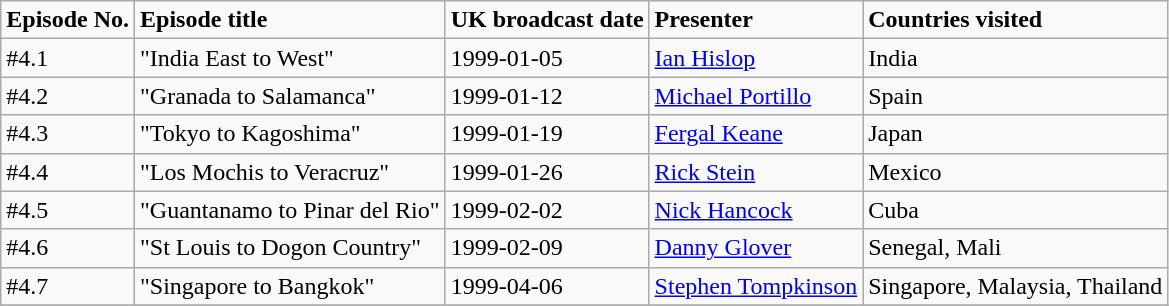<table class="wikitable">
<tr>
<td><strong>Episode No.</strong></td>
<td><strong>Episode title</strong></td>
<td><strong>UK broadcast date</strong></td>
<td><strong>Presenter</strong></td>
<td><strong>Countries visited</strong></td>
</tr>
<tr>
<td>#4.1</td>
<td>"India East to West"</td>
<td>1999-01-05</td>
<td><a href='#'>Ian Hislop</a></td>
<td>India</td>
</tr>
<tr>
<td>#4.2</td>
<td>"Granada to Salamanca"</td>
<td>1999-01-12</td>
<td><a href='#'>Michael Portillo</a></td>
<td>Spain</td>
</tr>
<tr>
<td>#4.3</td>
<td>"Tokyo to Kagoshima"</td>
<td>1999-01-19</td>
<td><a href='#'>Fergal Keane</a></td>
<td>Japan</td>
</tr>
<tr>
<td>#4.4</td>
<td>"Los Mochis to Veracruz"</td>
<td>1999-01-26</td>
<td><a href='#'>Rick Stein</a></td>
<td>Mexico</td>
</tr>
<tr>
<td>#4.5</td>
<td>"Guantanamo to Pinar del Rio"</td>
<td>1999-02-02</td>
<td><a href='#'>Nick Hancock</a></td>
<td>Cuba</td>
</tr>
<tr>
<td>#4.6</td>
<td>"St Louis to Dogon Country"</td>
<td>1999-02-09</td>
<td><a href='#'>Danny Glover</a></td>
<td>Senegal, Mali</td>
</tr>
<tr>
<td>#4.7</td>
<td>"Singapore to Bangkok"</td>
<td>1999-04-06</td>
<td><a href='#'>Stephen Tompkinson</a></td>
<td>Singapore, Malaysia, Thailand</td>
</tr>
<tr>
</tr>
</table>
